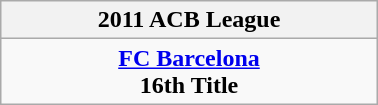<table class="wikitable" style="margin: 0 auto; width: 20%;">
<tr>
<th>2011 ACB League</th>
</tr>
<tr>
<td align=center><strong><a href='#'>FC Barcelona</a></strong><br><strong>16th Title</strong> <br></td>
</tr>
</table>
